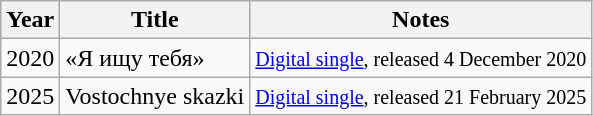<table class="wikitable">
<tr>
<th>Year</th>
<th>Title</th>
<th>Notes</th>
</tr>
<tr>
<td>2020</td>
<td>«Я ищу тебя»</td>
<td><small><a href='#'>Digital single</a>, released 4 December 2020</small></td>
</tr>
<tr>
<td>2025</td>
<td>Vostochnye skazki</td>
<td><small><a href='#'>Digital single</a>, released 21 February 2025</small> </td>
</tr>
</table>
